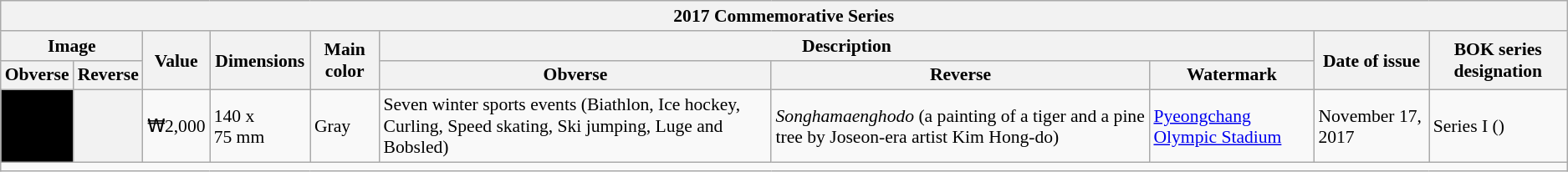<table class="wikitable" style="font-size: 90%">
<tr>
<th colspan="10">2017 Commemorative Series </th>
</tr>
<tr>
<th colspan="2">Image</th>
<th rowspan="2">Value</th>
<th rowspan="2">Dimensions</th>
<th rowspan="2">Main color</th>
<th colspan="3">Description</th>
<th rowspan="2">Date of issue</th>
<th rowspan="2">BOK series designation</th>
</tr>
<tr>
<th>Obverse</th>
<th>Reverse</th>
<th>Obverse</th>
<th>Reverse</th>
<th>Watermark</th>
</tr>
<tr>
<td align="center" bgcolor="#000000"></td>
<th align="center" bgcolor="#000000"></th>
<td>₩2,000</td>
<td>140 x 75 mm</td>
<td>Gray</td>
<td>Seven winter sports events (Biathlon, Ice hockey, Curling, Speed skating, Ski jumping, Luge and Bobsled)</td>
<td><em>Songhamaenghodo</em> (a painting of a tiger and a pine tree by Joseon-era artist Kim Hong-do)</td>
<td><a href='#'>Pyeongchang Olympic Stadium</a></td>
<td>November 17, 2017</td>
<td>Series I ()</td>
</tr>
<tr>
<td colspan="10"></td>
</tr>
</table>
